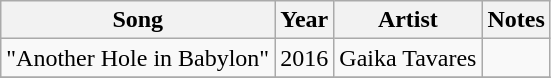<table class="wikitable sortable">
<tr>
<th>Song</th>
<th>Year</th>
<th>Artist</th>
<th class="unsortable">Notes</th>
</tr>
<tr>
<td>"Another Hole in Babylon"</td>
<td>2016</td>
<td>Gaika Tavares</td>
<td></td>
</tr>
<tr>
</tr>
</table>
